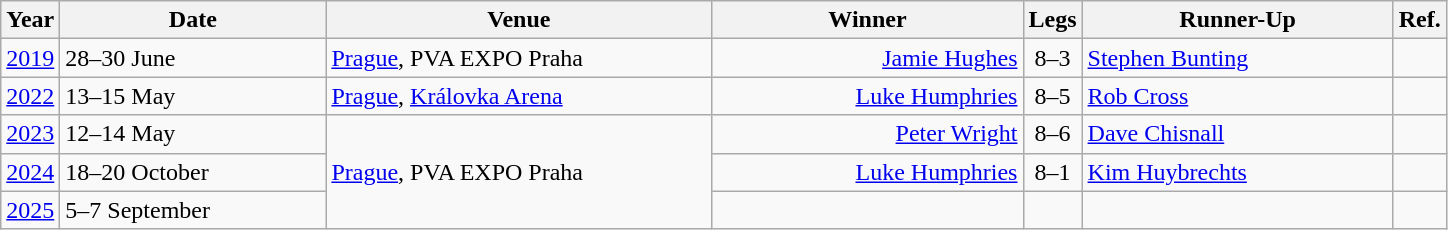<table class="wikitable">
<tr>
<th>Year</th>
<th style=width:170px>Date</th>
<th style=width:250px>Venue</th>
<th style=width:200px>Winner</th>
<th>Legs</th>
<th style=width:200px>Runner-Up</th>
<th>Ref.</th>
</tr>
<tr>
<td align=center><a href='#'>2019</a></td>
<td align=left>28–30 June</td>
<td> <a href='#'>Prague</a>, PVA EXPO Praha</td>
<td align=right><a href='#'>Jamie Hughes</a> </td>
<td align=center>8–3</td>
<td> <a href='#'>Stephen Bunting</a></td>
<td align="center"></td>
</tr>
<tr>
<td align=center><a href='#'>2022</a></td>
<td align=left>13–15 May</td>
<td> <a href='#'>Prague</a>, <a href='#'>Královka Arena</a></td>
<td align=right><a href='#'>Luke Humphries</a> </td>
<td align=center>8–5</td>
<td> <a href='#'>Rob Cross</a></td>
<td align="center"></td>
</tr>
<tr>
<td align=center><a href='#'>2023</a></td>
<td align=left>12–14 May</td>
<td rowspan=3> <a href='#'>Prague</a>, PVA EXPO Praha</td>
<td align=right><a href='#'>Peter Wright</a> </td>
<td align=center>8–6</td>
<td> <a href='#'>Dave Chisnall</a></td>
<td align="center"></td>
</tr>
<tr>
<td align=center><a href='#'>2024</a></td>
<td align=left>18–20 October</td>
<td align=right><a href='#'>Luke Humphries</a> </td>
<td align=center>8–1</td>
<td> <a href='#'>Kim Huybrechts</a></td>
<td align="center"></td>
</tr>
<tr>
<td align=center><a href='#'>2025</a></td>
<td align=left>5–7 September</td>
<td align=right></td>
<td align=center></td>
<td></td>
<td align="center"></td>
</tr>
</table>
